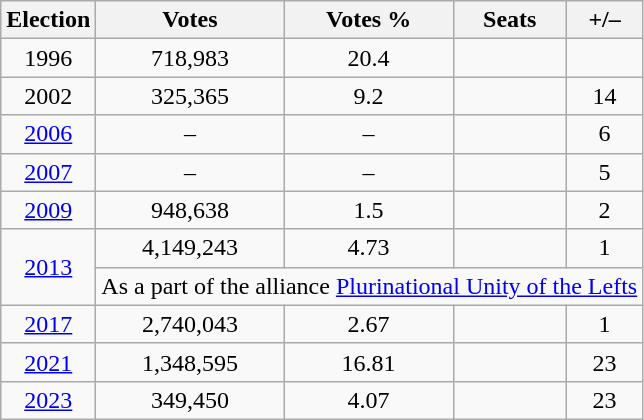<table class="wikitable" style="text-align:center">
<tr>
<th><strong>Election</strong></th>
<th>Votes</th>
<th>Votes %</th>
<th><strong>Seats</strong></th>
<th>+/–</th>
</tr>
<tr>
<td>1996</td>
<td>718,983</td>
<td>20.4</td>
<td></td>
<td></td>
</tr>
<tr>
<td>2002</td>
<td>325,365</td>
<td>9.2</td>
<td></td>
<td> 14</td>
</tr>
<tr>
<td><a href='#'>2006</a></td>
<td>–</td>
<td>–</td>
<td></td>
<td> 6</td>
</tr>
<tr>
<td><a href='#'>2007</a></td>
<td>–</td>
<td>–</td>
<td></td>
<td> 5</td>
</tr>
<tr>
<td><a href='#'>2009</a></td>
<td>948,638</td>
<td>1.5</td>
<td></td>
<td> 2</td>
</tr>
<tr>
<td rowspan="2"><a href='#'>2013</a></td>
<td>4,149,243</td>
<td>4.73</td>
<td></td>
<td> 1</td>
</tr>
<tr>
<td colspan="4">As a part of the alliance <a href='#'>Plurinational Unity of the Lefts</a></td>
</tr>
<tr>
<td><a href='#'>2017</a></td>
<td>2,740,043</td>
<td>2.67</td>
<td></td>
<td> 1</td>
</tr>
<tr>
<td><a href='#'>2021</a></td>
<td>1,348,595</td>
<td>16.81</td>
<td></td>
<td> 23</td>
</tr>
<tr>
<td><a href='#'>2023</a></td>
<td>349,450</td>
<td>4.07</td>
<td></td>
<td> 23</td>
</tr>
</table>
